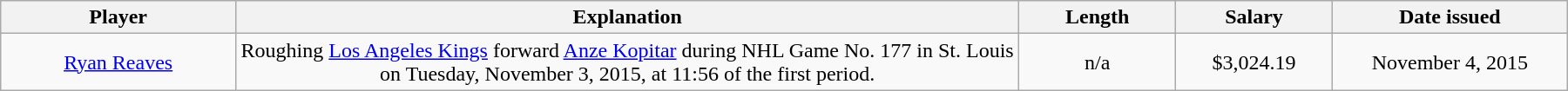<table class="wikitable" style="width:75em; text-align:center;">
<tr>
<th style="width:15%;">Player</th>
<th style="width:50%;">Explanation</th>
<th style="width:10%;">Length</th>
<th style="width:10%;">Salary</th>
<th style="width:15%;">Date issued</th>
</tr>
<tr>
<td><a href='#'>Ryan Reaves</a></td>
<td>Roughing <a href='#'>Los Angeles Kings</a> forward <a href='#'>Anze Kopitar</a> during NHL Game No. 177 in St. Louis on Tuesday, November 3, 2015, at 11:56 of the first period.</td>
<td>n/a</td>
<td>$3,024.19</td>
<td>November 4, 2015</td>
</tr>
</table>
